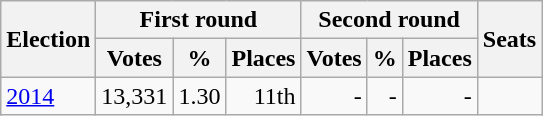<table class=wikitable style=text-align:right>
<tr>
<th rowspan=2>Election</th>
<th colspan=3>First round</th>
<th colspan=3>Second round</th>
<th rowspan=2>Seats</th>
</tr>
<tr>
<th>Votes</th>
<th>%</th>
<th>Places</th>
<th>Votes</th>
<th>%</th>
<th>Places</th>
</tr>
<tr>
<td align=left><a href='#'>2014</a></td>
<td>13,331</td>
<td>1.30</td>
<td>11th</td>
<td>-</td>
<td>-</td>
<td>-</td>
<td></td>
</tr>
</table>
